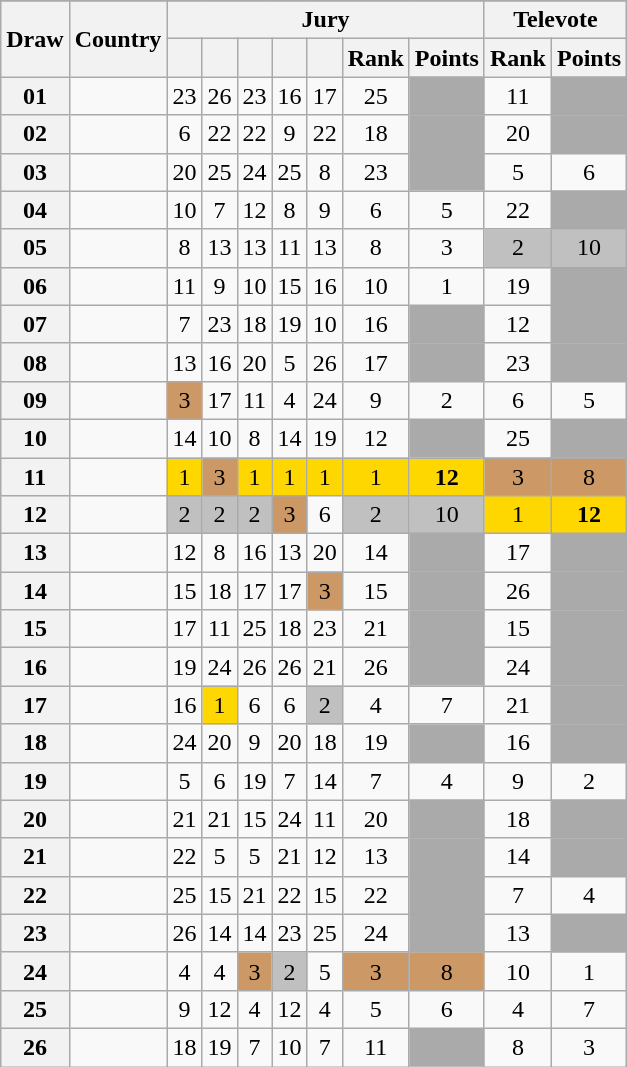<table class="sortable wikitable collapsible plainrowheaders" style="text-align:center;">
<tr>
</tr>
<tr>
<th scope="col" rowspan="2">Draw</th>
<th scope="col" rowspan="2">Country</th>
<th scope="col" colspan="7">Jury</th>
<th scope="col" colspan="2">Televote</th>
</tr>
<tr>
<th scope="col"><small></small></th>
<th scope="col"><small></small></th>
<th scope="col"><small></small></th>
<th scope="col"><small></small></th>
<th scope="col"><small></small></th>
<th scope="col">Rank</th>
<th scope="col">Points</th>
<th scope="col">Rank</th>
<th scope="col">Points</th>
</tr>
<tr>
<th scope="row" style="text-align:center;">01</th>
<td style="text-align:left;"></td>
<td>23</td>
<td>26</td>
<td>23</td>
<td>16</td>
<td>17</td>
<td>25</td>
<td style="background:#AAAAAA;"></td>
<td>11</td>
<td style="background:#AAAAAA;"></td>
</tr>
<tr>
<th scope="row" style="text-align:center;">02</th>
<td style="text-align:left;"></td>
<td>6</td>
<td>22</td>
<td>22</td>
<td>9</td>
<td>22</td>
<td>18</td>
<td style="background:#AAAAAA;"></td>
<td>20</td>
<td style="background:#AAAAAA;"></td>
</tr>
<tr>
<th scope="row" style="text-align:center;">03</th>
<td style="text-align:left;"></td>
<td>20</td>
<td>25</td>
<td>24</td>
<td>25</td>
<td>8</td>
<td>23</td>
<td style="background:#AAAAAA;"></td>
<td>5</td>
<td>6</td>
</tr>
<tr>
<th scope="row" style="text-align:center;">04</th>
<td style="text-align:left;"></td>
<td>10</td>
<td>7</td>
<td>12</td>
<td>8</td>
<td>9</td>
<td>6</td>
<td>5</td>
<td>22</td>
<td style="background:#AAAAAA;"></td>
</tr>
<tr>
<th scope="row" style="text-align:center;">05</th>
<td style="text-align:left;"></td>
<td>8</td>
<td>13</td>
<td>13</td>
<td>11</td>
<td>13</td>
<td>8</td>
<td>3</td>
<td style="background:silver;">2</td>
<td style="background:silver;">10</td>
</tr>
<tr>
<th scope="row" style="text-align:center;">06</th>
<td style="text-align:left;"></td>
<td>11</td>
<td>9</td>
<td>10</td>
<td>15</td>
<td>16</td>
<td>10</td>
<td>1</td>
<td>19</td>
<td style="background:#AAAAAA;"></td>
</tr>
<tr>
<th scope="row" style="text-align:center;">07</th>
<td style="text-align:left;"></td>
<td>7</td>
<td>23</td>
<td>18</td>
<td>19</td>
<td>10</td>
<td>16</td>
<td style="background:#AAAAAA;"></td>
<td>12</td>
<td style="background:#AAAAAA;"></td>
</tr>
<tr>
<th scope="row" style="text-align:center;">08</th>
<td style="text-align:left;"></td>
<td>13</td>
<td>16</td>
<td>20</td>
<td>5</td>
<td>26</td>
<td>17</td>
<td style="background:#AAAAAA;"></td>
<td>23</td>
<td style="background:#AAAAAA;"></td>
</tr>
<tr>
<th scope="row" style="text-align:center;">09</th>
<td style="text-align:left;"></td>
<td style="background:#CC9966;">3</td>
<td>17</td>
<td>11</td>
<td>4</td>
<td>24</td>
<td>9</td>
<td>2</td>
<td>6</td>
<td>5</td>
</tr>
<tr>
<th scope="row" style="text-align:center;">10</th>
<td style="text-align:left;"></td>
<td>14</td>
<td>10</td>
<td>8</td>
<td>14</td>
<td>19</td>
<td>12</td>
<td style="background:#AAAAAA;"></td>
<td>25</td>
<td style="background:#AAAAAA;"></td>
</tr>
<tr>
<th scope="row" style="text-align:center;">11</th>
<td style="text-align:left;"></td>
<td style="background:gold;">1</td>
<td style="background:#CC9966;">3</td>
<td style="background:gold;">1</td>
<td style="background:gold;">1</td>
<td style="background:gold;">1</td>
<td style="background:gold;">1</td>
<td style="background:gold;"><strong>12</strong></td>
<td style="background:#CC9966;">3</td>
<td style="background:#CC9966;">8</td>
</tr>
<tr>
<th scope="row" style="text-align:center;">12</th>
<td style="text-align:left;"></td>
<td style="background:silver;">2</td>
<td style="background:silver;">2</td>
<td style="background:silver;">2</td>
<td style="background:#CC9966;">3</td>
<td>6</td>
<td style="background:silver;">2</td>
<td style="background:silver;">10</td>
<td style="background:gold;">1</td>
<td style="background:gold;"><strong>12</strong></td>
</tr>
<tr>
<th scope="row" style="text-align:center;">13</th>
<td style="text-align:left;"></td>
<td>12</td>
<td>8</td>
<td>16</td>
<td>13</td>
<td>20</td>
<td>14</td>
<td style="background:#AAAAAA;"></td>
<td>17</td>
<td style="background:#AAAAAA;"></td>
</tr>
<tr>
<th scope="row" style="text-align:center;">14</th>
<td style="text-align:left;"></td>
<td>15</td>
<td>18</td>
<td>17</td>
<td>17</td>
<td style="background:#CC9966;">3</td>
<td>15</td>
<td style="background:#AAAAAA;"></td>
<td>26</td>
<td style="background:#AAAAAA;"></td>
</tr>
<tr>
<th scope="row" style="text-align:center;">15</th>
<td style="text-align:left;"></td>
<td>17</td>
<td>11</td>
<td>25</td>
<td>18</td>
<td>23</td>
<td>21</td>
<td style="background:#AAAAAA;"></td>
<td>15</td>
<td style="background:#AAAAAA;"></td>
</tr>
<tr>
<th scope="row" style="text-align:center;">16</th>
<td style="text-align:left;"></td>
<td>19</td>
<td>24</td>
<td>26</td>
<td>26</td>
<td>21</td>
<td>26</td>
<td style="background:#AAAAAA;"></td>
<td>24</td>
<td style="background:#AAAAAA;"></td>
</tr>
<tr>
<th scope="row" style="text-align:center;">17</th>
<td style="text-align:left;"></td>
<td>16</td>
<td style="background:gold;">1</td>
<td>6</td>
<td>6</td>
<td style="background:silver;">2</td>
<td>4</td>
<td>7</td>
<td>21</td>
<td style="background:#AAAAAA;"></td>
</tr>
<tr>
<th scope="row" style="text-align:center;">18</th>
<td style="text-align:left;"></td>
<td>24</td>
<td>20</td>
<td>9</td>
<td>20</td>
<td>18</td>
<td>19</td>
<td style="background:#AAAAAA;"></td>
<td>16</td>
<td style="background:#AAAAAA;"></td>
</tr>
<tr>
<th scope="row" style="text-align:center;">19</th>
<td style="text-align:left;"></td>
<td>5</td>
<td>6</td>
<td>19</td>
<td>7</td>
<td>14</td>
<td>7</td>
<td>4</td>
<td>9</td>
<td>2</td>
</tr>
<tr>
<th scope="row" style="text-align:center;">20</th>
<td style="text-align:left;"></td>
<td>21</td>
<td>21</td>
<td>15</td>
<td>24</td>
<td>11</td>
<td>20</td>
<td style="background:#AAAAAA;"></td>
<td>18</td>
<td style="background:#AAAAAA;"></td>
</tr>
<tr>
<th scope="row" style="text-align:center;">21</th>
<td style="text-align:left;"></td>
<td>22</td>
<td>5</td>
<td>5</td>
<td>21</td>
<td>12</td>
<td>13</td>
<td style="background:#AAAAAA;"></td>
<td>14</td>
<td style="background:#AAAAAA;"></td>
</tr>
<tr>
<th scope="row" style="text-align:center;">22</th>
<td style="text-align:left;"></td>
<td>25</td>
<td>15</td>
<td>21</td>
<td>22</td>
<td>15</td>
<td>22</td>
<td style="background:#AAAAAA;"></td>
<td>7</td>
<td>4</td>
</tr>
<tr>
<th scope="row" style="text-align:center;">23</th>
<td style="text-align:left;"></td>
<td>26</td>
<td>14</td>
<td>14</td>
<td>23</td>
<td>25</td>
<td>24</td>
<td style="background:#AAAAAA;"></td>
<td>13</td>
<td style="background:#AAAAAA;"></td>
</tr>
<tr>
<th scope="row" style="text-align:center;">24</th>
<td style="text-align:left;"></td>
<td>4</td>
<td>4</td>
<td style="background:#CC9966;">3</td>
<td style="background:silver;">2</td>
<td>5</td>
<td style="background:#CC9966;">3</td>
<td style="background:#CC9966;">8</td>
<td>10</td>
<td>1</td>
</tr>
<tr>
<th scope="row" style="text-align:center;">25</th>
<td style="text-align:left;"></td>
<td>9</td>
<td>12</td>
<td>4</td>
<td>12</td>
<td>4</td>
<td>5</td>
<td>6</td>
<td>4</td>
<td>7</td>
</tr>
<tr>
<th scope="row" style="text-align:center;">26</th>
<td style="text-align:left;"></td>
<td>18</td>
<td>19</td>
<td>7</td>
<td>10</td>
<td>7</td>
<td>11</td>
<td style="background:#AAAAAA;"></td>
<td>8</td>
<td>3</td>
</tr>
</table>
